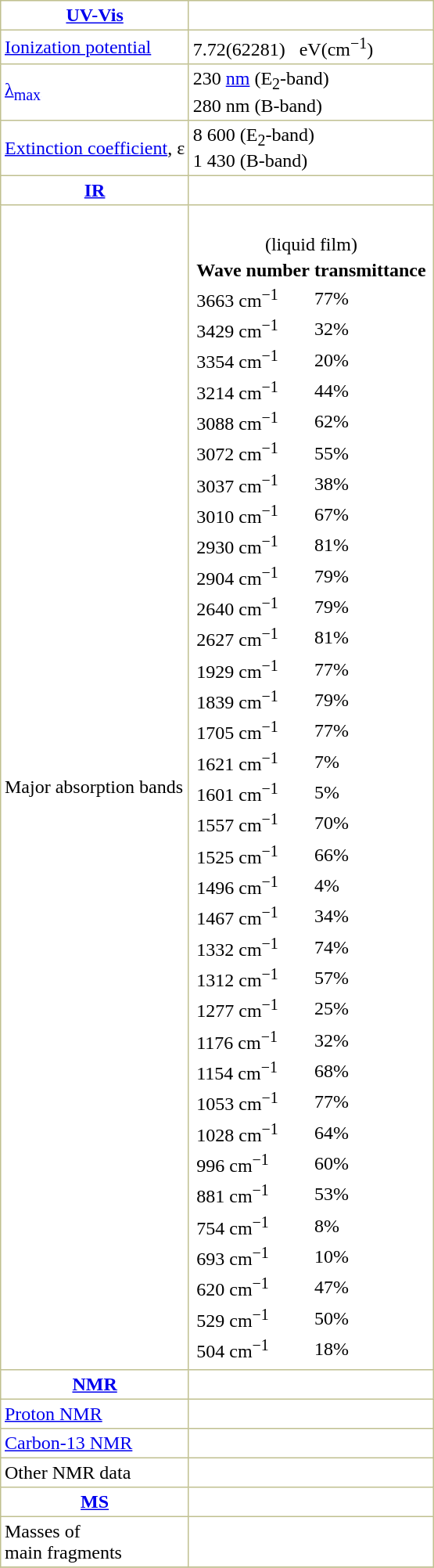<table border="1" cellspacing="0" cellpadding="3" style="margin: 0 0 0 0.5em; background: #FFFFFF; border-collapse: collapse; border-color: #C0C090;">
<tr>
<th><a href='#'>UV-Vis</a></th>
</tr>
<tr>
<td><a href='#'>Ionization potential</a></td>
<td>7.72(62281)   eV(cm<sup>−1</sup>)</td>
</tr>
<tr>
<td><a href='#'>λ<sub>max</sub></a></td>
<td>230 <a href='#'>nm</a> (E<sub>2</sub>-band) <br> 280 nm (B-band)</td>
</tr>
<tr>
<td><a href='#'>Extinction coefficient</a>, ε</td>
<td>8 600 (E<sub>2</sub>-band) <br> 1 430 (B-band)</td>
</tr>
<tr>
<th><a href='#'>IR</a></th>
</tr>
<tr>
<td>Major absorption bands</td>
<td><br><table>
<tr>
<td colspan="2" align="center">(liquid film)</td>
</tr>
<tr>
<th>Wave number</th>
<th>transmittance</th>
</tr>
<tr>
<td>3663 cm<sup>−1</sup></td>
<td>77%</td>
</tr>
<tr>
<td>3429 cm<sup>−1</sup></td>
<td>32%</td>
</tr>
<tr>
<td>3354 cm<sup>−1</sup></td>
<td>20%</td>
</tr>
<tr>
<td>3214 cm<sup>−1</sup></td>
<td>44%</td>
</tr>
<tr>
<td>3088 cm<sup>−1</sup></td>
<td>62%</td>
</tr>
<tr>
<td>3072 cm<sup>−1</sup></td>
<td>55%</td>
</tr>
<tr>
<td>3037 cm<sup>−1</sup></td>
<td>38%</td>
</tr>
<tr>
<td>3010 cm<sup>−1</sup></td>
<td>67%</td>
</tr>
<tr>
<td>2930 cm<sup>−1</sup></td>
<td>81%</td>
</tr>
<tr>
<td>2904 cm<sup>−1</sup></td>
<td>79%</td>
</tr>
<tr>
<td>2640 cm<sup>−1</sup></td>
<td>79%</td>
</tr>
<tr>
<td>2627 cm<sup>−1</sup></td>
<td>81%</td>
</tr>
<tr>
<td>1929 cm<sup>−1</sup></td>
<td>77%</td>
</tr>
<tr>
<td>1839 cm<sup>−1</sup></td>
<td>79%</td>
</tr>
<tr>
<td>1705 cm<sup>−1</sup></td>
<td>77%</td>
</tr>
<tr>
<td>1621 cm<sup>−1</sup></td>
<td>7%</td>
</tr>
<tr>
<td>1601 cm<sup>−1</sup></td>
<td>5%</td>
</tr>
<tr>
<td>1557 cm<sup>−1</sup></td>
<td>70%</td>
</tr>
<tr>
<td>1525 cm<sup>−1</sup></td>
<td>66%</td>
</tr>
<tr>
<td>1496 cm<sup>−1</sup></td>
<td>4%</td>
</tr>
<tr>
<td>1467 cm<sup>−1</sup></td>
<td>34%</td>
</tr>
<tr>
<td>1332 cm<sup>−1</sup></td>
<td>74%</td>
</tr>
<tr>
<td>1312 cm<sup>−1</sup></td>
<td>57%</td>
</tr>
<tr>
<td>1277 cm<sup>−1</sup></td>
<td>25%</td>
</tr>
<tr>
<td>1176 cm<sup>−1</sup></td>
<td>32%</td>
</tr>
<tr>
<td>1154 cm<sup>−1</sup></td>
<td>68%</td>
</tr>
<tr>
<td>1053 cm<sup>−1</sup></td>
<td>77%</td>
</tr>
<tr>
<td>1028 cm<sup>−1</sup></td>
<td>64%</td>
</tr>
<tr>
<td>996 cm<sup>−1</sup></td>
<td>60%</td>
</tr>
<tr>
<td>881 cm<sup>−1</sup></td>
<td>53%</td>
</tr>
<tr>
<td>754 cm<sup>−1</sup></td>
<td>8%</td>
</tr>
<tr>
<td>693 cm<sup>−1</sup></td>
<td>10%</td>
</tr>
<tr>
<td>620 cm<sup>−1</sup></td>
<td>47%</td>
</tr>
<tr>
<td>529 cm<sup>−1</sup></td>
<td>50%</td>
</tr>
<tr>
<td>504 cm<sup>−1</sup></td>
<td>18%</td>
</tr>
</table>
</td>
</tr>
<tr>
<th><a href='#'>NMR</a></th>
</tr>
<tr>
<td><a href='#'>Proton NMR</a> </td>
<td> </td>
</tr>
<tr>
<td><a href='#'>Carbon-13 NMR</a> </td>
<td> </td>
</tr>
<tr>
<td>Other NMR data </td>
<td> </td>
</tr>
<tr>
<th><a href='#'>MS</a></th>
</tr>
<tr>
<td>Masses of <br>main fragments</td>
<td>  </td>
</tr>
<tr>
</tr>
</table>
